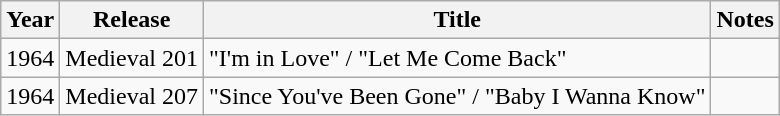<table class="wikitable">
<tr>
<th>Year</th>
<th>Release</th>
<th>Title</th>
<th>Notes</th>
</tr>
<tr>
<td>1964</td>
<td>Medieval 201</td>
<td>"I'm in Love" / "Let Me Come Back"</td>
<td></td>
</tr>
<tr>
<td>1964</td>
<td>Medieval 207</td>
<td>"Since You've Been Gone" / "Baby I Wanna Know"</td>
<td></td>
</tr>
</table>
